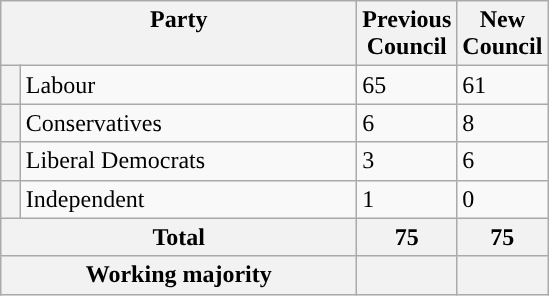<table class="wikitable">
<tr>
<th colspan="2" valign="top" style="width: 230px">Party</th>
<th valign="top" style="width: 30px">Previous Council</th>
<th valign="top" style="width: 30px">New Council</th>
</tr>
<tr>
<th style="background-color: "></th>
<td>Labour</td>
<td>65</td>
<td>61</td>
</tr>
<tr>
<th style="background-color: "></th>
<td>Conservatives</td>
<td>6</td>
<td>8</td>
</tr>
<tr>
<th style="background-color: "></th>
<td>Liberal Democrats</td>
<td>3</td>
<td>6</td>
</tr>
<tr>
<th style="background-color: "></th>
<td>Independent</td>
<td>1</td>
<td>0</td>
</tr>
<tr>
<th colspan="2">Total</th>
<th style="text-align: center">75</th>
<th>75</th>
</tr>
<tr>
<th colspan="2">Working majority</th>
<th></th>
<th></th>
</tr>
</table>
